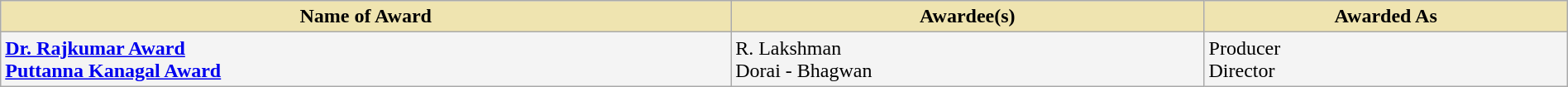<table class="wikitable" style="width:100%;">
<tr>
<th style="background-color:#EFE4B0;">Name of Award</th>
<th style="background-color:#EFE4B0;">Awardee(s)</th>
<th style="background-color:#EFE4B0;">Awarded As</th>
</tr>
<tr style="background-color:#F4F4F4">
<td><strong><a href='#'>Dr. Rajkumar Award</a></strong><br><strong><a href='#'>Puttanna Kanagal Award</a></strong></td>
<td>R. Lakshman<br>Dorai - Bhagwan</td>
<td>Producer<br>Director</td>
</tr>
</table>
